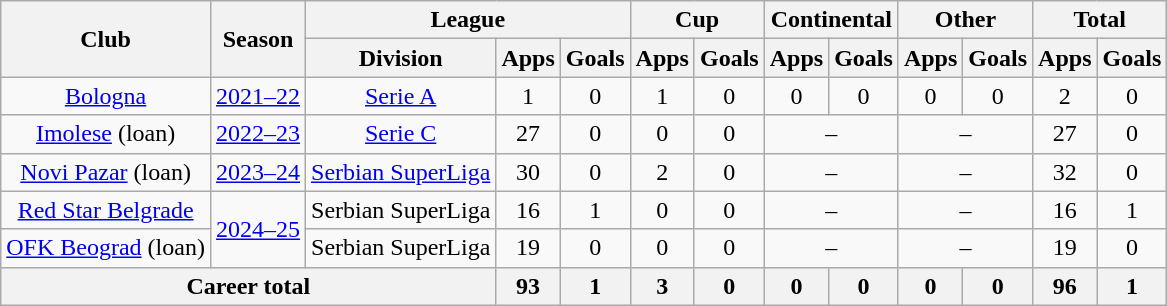<table class="wikitable" style="text-align:center">
<tr>
<th rowspan="2">Club</th>
<th rowspan="2">Season</th>
<th colspan="3">League</th>
<th colspan="2">Cup</th>
<th colspan="2">Continental</th>
<th colspan="2">Other</th>
<th colspan="2">Total</th>
</tr>
<tr>
<th>Division</th>
<th>Apps</th>
<th>Goals</th>
<th>Apps</th>
<th>Goals</th>
<th>Apps</th>
<th>Goals</th>
<th>Apps</th>
<th>Goals</th>
<th>Apps</th>
<th>Goals</th>
</tr>
<tr>
<td><a href='#'>Bologna</a></td>
<td><a href='#'>2021–22</a></td>
<td><a href='#'>Serie A</a></td>
<td>1</td>
<td>0</td>
<td>1</td>
<td>0</td>
<td>0</td>
<td>0</td>
<td>0</td>
<td>0</td>
<td>2</td>
<td>0</td>
</tr>
<tr>
<td><a href='#'>Imolese</a> (loan)</td>
<td><a href='#'>2022–23</a></td>
<td><a href='#'>Serie C</a></td>
<td>27</td>
<td>0</td>
<td>0</td>
<td>0</td>
<td colspan="2">–</td>
<td colspan="2">–</td>
<td>27</td>
<td>0</td>
</tr>
<tr>
<td><a href='#'>Novi Pazar</a> (loan)</td>
<td><a href='#'>2023–24</a></td>
<td><a href='#'>Serbian SuperLiga</a></td>
<td>30</td>
<td>0</td>
<td>2</td>
<td>0</td>
<td colspan="2">–</td>
<td colspan="2">–</td>
<td>32</td>
<td>0</td>
</tr>
<tr>
<td><a href='#'>Red Star Belgrade</a></td>
<td rowspan="2"><a href='#'>2024–25</a></td>
<td>Serbian SuperLiga</td>
<td>16</td>
<td>1</td>
<td>0</td>
<td>0</td>
<td colspan="2">–</td>
<td colspan="2">–</td>
<td>16</td>
<td>1</td>
</tr>
<tr>
<td><a href='#'>OFK Beograd</a> (loan)</td>
<td>Serbian SuperLiga</td>
<td>19</td>
<td>0</td>
<td>0</td>
<td>0</td>
<td colspan="2">–</td>
<td colspan="2">–</td>
<td>19</td>
<td>0</td>
</tr>
<tr>
<th colspan="3">Career total</th>
<th>93</th>
<th>1</th>
<th>3</th>
<th>0</th>
<th>0</th>
<th>0</th>
<th>0</th>
<th>0</th>
<th>96</th>
<th>1</th>
</tr>
</table>
